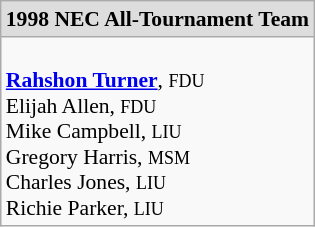<table class="wikitable" style="white-space:nowrap; font-size:90%;">
<tr>
<td colspan="7" style="text-align:center; background:#ddd;"><strong>1998 NEC  All-Tournament Team</strong></td>
</tr>
<tr>
<td><br><strong><a href='#'>Rahshon Turner</a></strong>, <small>FDU</small><br>
Elijah Allen, <small>FDU</small><br>
Mike Campbell, <small>LIU</small><br>
Gregory Harris, <small>MSM</small><br>
Charles Jones, <small>LIU</small><br>
Richie Parker, <small>LIU</small><br></td>
</tr>
</table>
